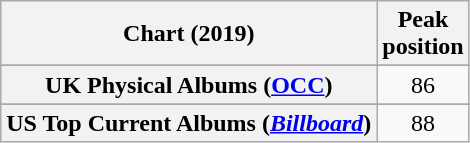<table class="wikitable sortable plainrowheaders" style="text-align:center">
<tr>
<th scope="col">Chart (2019)</th>
<th scope="col">Peak<br>position</th>
</tr>
<tr>
</tr>
<tr>
<th scope="row">UK Physical Albums (<a href='#'>OCC</a>)</th>
<td>86</td>
</tr>
<tr>
</tr>
<tr>
</tr>
<tr>
<th scope="row">US Top Current Albums (<em><a href='#'>Billboard</a></em>)</th>
<td>88</td>
</tr>
</table>
